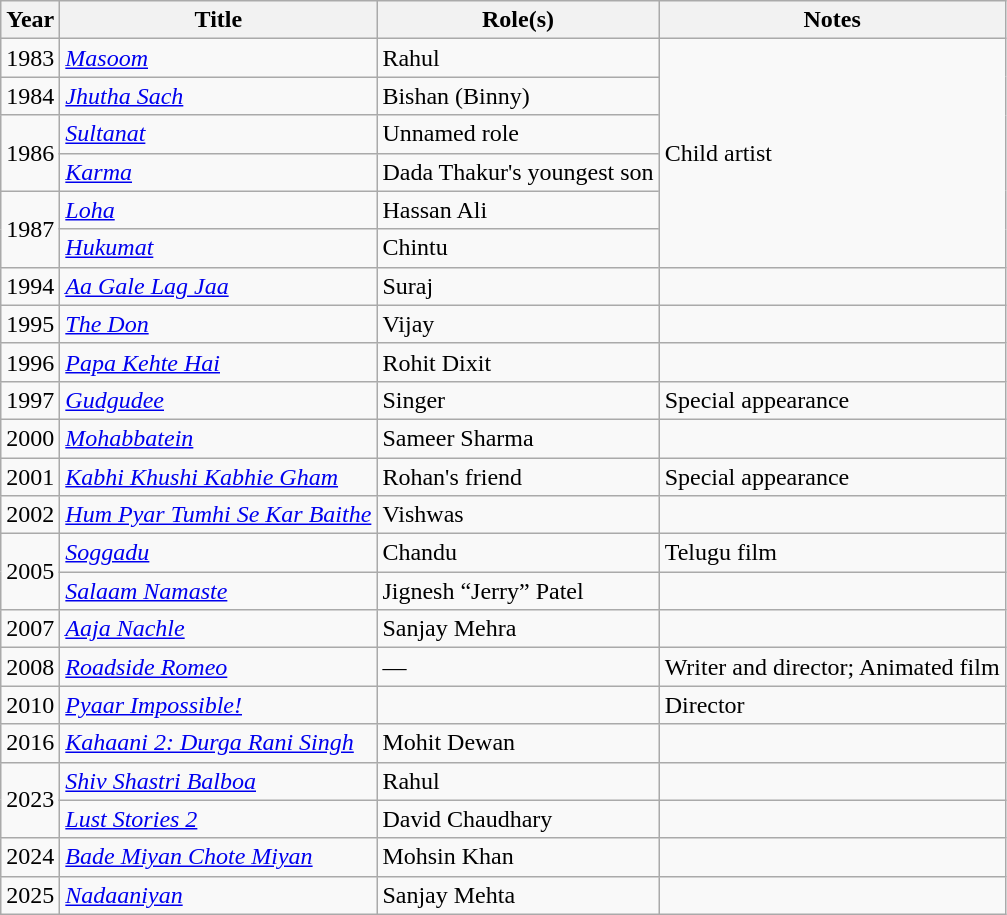<table class="wikitable plainrowheaders sortable" style="margin-right: 0;">
<tr>
<th scope="col">Year</th>
<th scope="col">Title</th>
<th scope="col">Role(s)</th>
<th scope="col" class="sortable">Notes</th>
</tr>
<tr>
<td>1983</td>
<td><em><a href='#'>Masoom</a></em></td>
<td>Rahul</td>
<td rowspan="6">Child artist</td>
</tr>
<tr>
<td>1984</td>
<td><em><a href='#'>Jhutha Sach</a></em></td>
<td>Bishan (Binny)</td>
</tr>
<tr>
<td rowspan="2">1986</td>
<td><em><a href='#'>Sultanat</a></em></td>
<td>Unnamed role</td>
</tr>
<tr>
<td><em><a href='#'>Karma</a></em></td>
<td>Dada Thakur's youngest son</td>
</tr>
<tr>
<td rowspan="2">1987</td>
<td><em><a href='#'>Loha</a></em></td>
<td>Hassan Ali</td>
</tr>
<tr>
<td><em><a href='#'>Hukumat</a></em></td>
<td>Chintu</td>
</tr>
<tr>
<td>1994</td>
<td><em><a href='#'>Aa Gale Lag Jaa</a></em></td>
<td>Suraj</td>
<td></td>
</tr>
<tr>
<td>1995</td>
<td><em><a href='#'>The Don</a></em></td>
<td>Vijay</td>
<td></td>
</tr>
<tr>
<td>1996</td>
<td><em><a href='#'>Papa Kehte Hai</a></em></td>
<td>Rohit Dixit</td>
<td></td>
</tr>
<tr>
<td>1997</td>
<td><em><a href='#'>Gudgudee</a></em></td>
<td>Singer</td>
<td>Special appearance</td>
</tr>
<tr>
<td>2000</td>
<td><em><a href='#'>Mohabbatein</a></em></td>
<td>Sameer Sharma</td>
<td></td>
</tr>
<tr>
<td>2001</td>
<td><em><a href='#'>Kabhi Khushi Kabhie Gham</a></em></td>
<td>Rohan's friend</td>
<td>Special appearance</td>
</tr>
<tr>
<td>2002</td>
<td><em><a href='#'>Hum Pyar Tumhi Se Kar Baithe</a></em></td>
<td>Vishwas</td>
<td></td>
</tr>
<tr>
<td rowspan="2">2005</td>
<td><em><a href='#'>Soggadu</a></em></td>
<td>Chandu</td>
<td>Telugu film</td>
</tr>
<tr>
<td><em><a href='#'>Salaam Namaste</a></em></td>
<td>Jignesh “Jerry” Patel</td>
<td></td>
</tr>
<tr>
<td>2007</td>
<td><em><a href='#'>Aaja Nachle</a></em></td>
<td>Sanjay Mehra</td>
<td></td>
</tr>
<tr>
<td>2008</td>
<td><em><a href='#'>Roadside Romeo</a></em></td>
<td>—</td>
<td>Writer and director; Animated film</td>
</tr>
<tr>
<td>2010</td>
<td><em><a href='#'>Pyaar Impossible!</a></em></td>
<td></td>
<td>Director</td>
</tr>
<tr>
<td>2016</td>
<td><em><a href='#'>Kahaani 2: Durga Rani Singh</a></em></td>
<td>Mohit Dewan</td>
<td></td>
</tr>
<tr>
<td rowspan="2">2023</td>
<td><em><a href='#'>Shiv Shastri Balboa</a></em></td>
<td>Rahul</td>
<td></td>
</tr>
<tr>
<td><em><a href='#'>Lust Stories 2</a></em></td>
<td>David Chaudhary</td>
<td></td>
</tr>
<tr>
<td>2024</td>
<td><em><a href='#'>Bade Miyan Chote Miyan</a></em></td>
<td>Mohsin Khan</td>
<td></td>
</tr>
<tr>
<td>2025</td>
<td><em><a href='#'>Nadaaniyan</a></em></td>
<td>Sanjay Mehta</td>
<td></td>
</tr>
</table>
